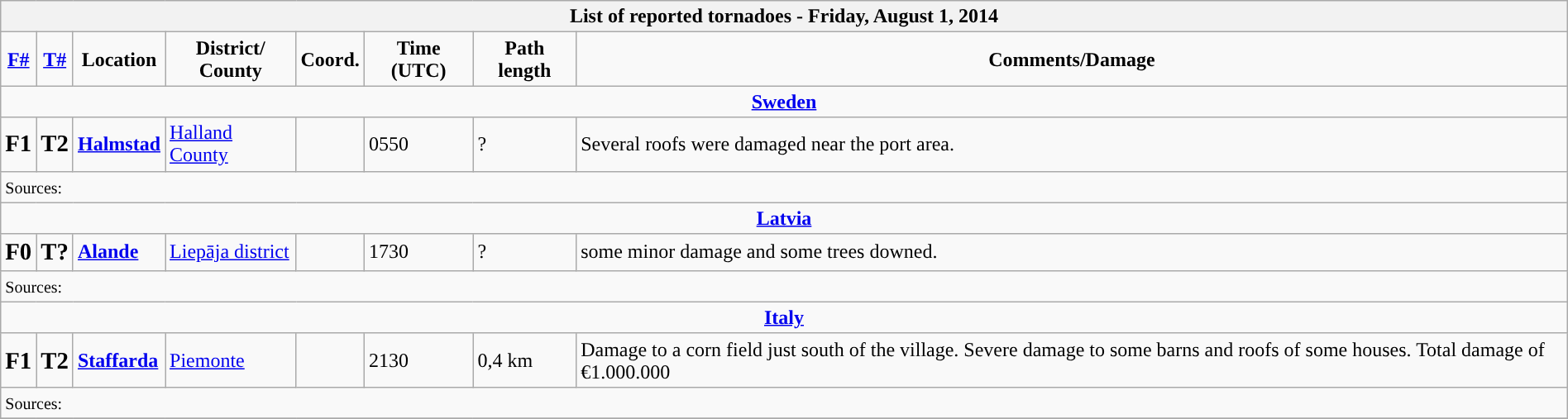<table class="wikitable collapsible" width="100%">
<tr>
<th colspan="8">List of reported tornadoes - Friday, August 1, 2014</th>
</tr>
<tr>
<td style="text-align: center;"><strong><a href='#'>F#</a></strong></td>
<td style="text-align: center;"><strong><a href='#'>T#</a></strong></td>
<td style="text-align: center;"><strong>Location</strong></td>
<td style="text-align: center;"><strong>District/<br>County</strong></td>
<td style="text-align: center;"><strong>Coord.</strong></td>
<td style="text-align: center;"><strong>Time (UTC)</strong></td>
<td style="text-align: center;"><strong>Path length</strong></td>
<td style="text-align: center;"><strong>Comments/Damage</strong></td>
</tr>
<tr>
<td colspan="8" align=center><strong><a href='#'>Sweden</a></strong></td>
</tr>
<tr>
<td><big><strong>F1</strong></big></td>
<td><big><strong>T2</strong></big></td>
<td><strong><a href='#'>Halmstad</a></strong></td>
<td><a href='#'>Halland County</a></td>
<td></td>
<td>0550</td>
<td>?</td>
<td>Several roofs were damaged near the port area.</td>
</tr>
<tr>
<td colspan="8"><small>Sources:</small></td>
</tr>
<tr>
<td colspan="8" align=center><strong><a href='#'>Latvia</a></strong></td>
</tr>
<tr>
<td><big><strong>F0</strong></big></td>
<td><big><strong>T?</strong></big></td>
<td><strong><a href='#'>Alande</a></strong></td>
<td><a href='#'>Liepāja district</a></td>
<td></td>
<td>1730</td>
<td>?</td>
<td>some minor damage and some trees downed.</td>
</tr>
<tr>
<td colspan="8"><small>Sources:</small></td>
</tr>
<tr>
<td colspan="8" align=center><strong><a href='#'>Italy</a></strong></td>
</tr>
<tr>
<td><big><strong>F1</strong></big></td>
<td><big><strong>T2</strong></big></td>
<td><strong><a href='#'>Staffarda</a></strong></td>
<td><a href='#'>Piemonte</a></td>
<td></td>
<td>2130</td>
<td>0,4 km</td>
<td>Damage to a corn field just south of the village. Severe damage to some barns and roofs of some houses. Total damage of €1.000.000</td>
</tr>
<tr>
<td colspan="8"><small>Sources:</small></td>
</tr>
<tr>
</tr>
</table>
